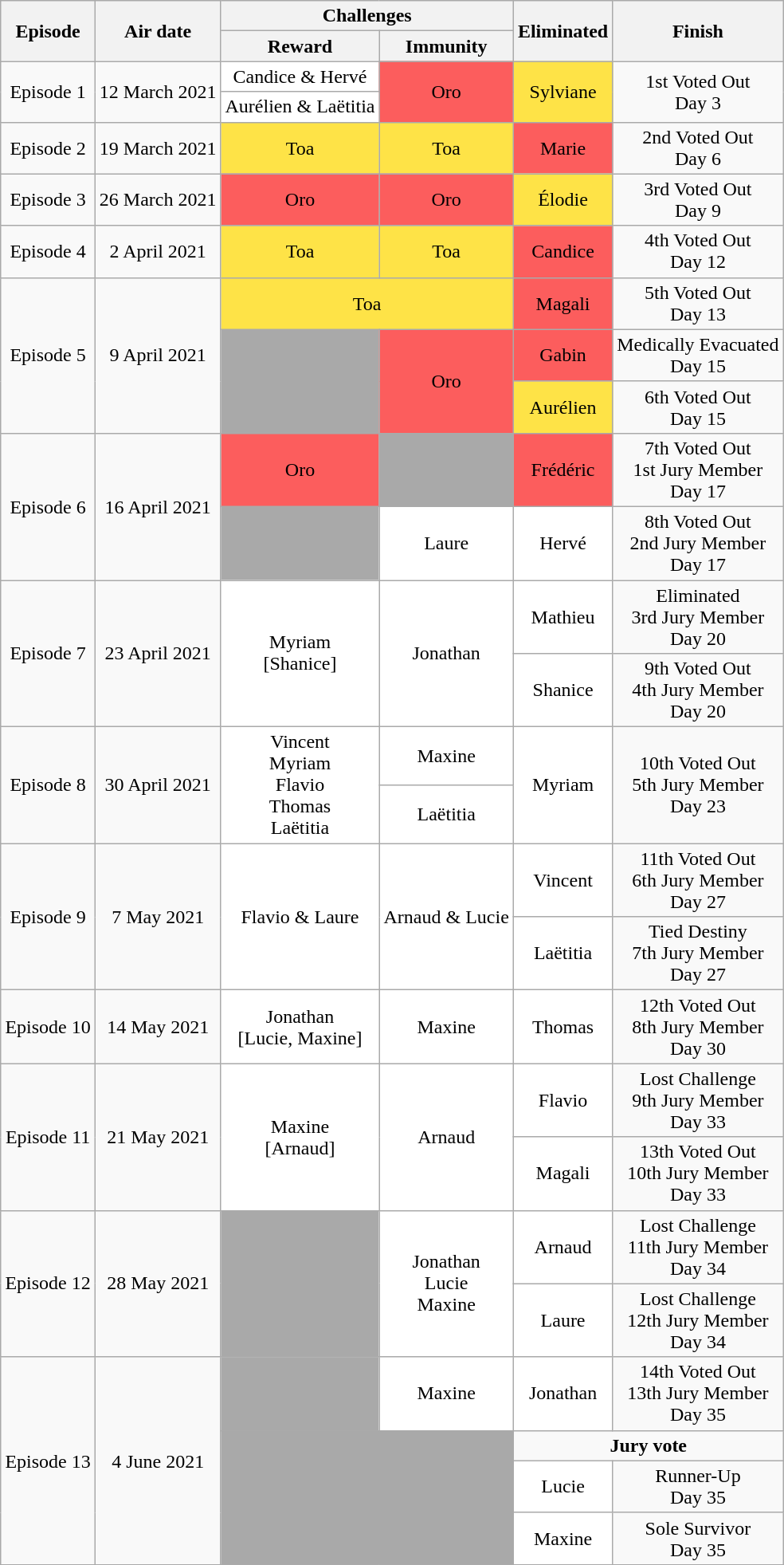<table class="wikitable" style="margin:auto; text-align:center">
<tr>
<th rowspan="2">Episode</th>
<th rowspan="2">Air date</th>
<th colspan="2">Challenges</th>
<th rowspan="2">Eliminated</th>
<th rowspan="2">Finish</th>
</tr>
<tr>
<th>Reward</th>
<th>Immunity</th>
</tr>
<tr>
<td rowspan="2">Episode 1</td>
<td rowspan="2">12 March 2021</td>
<td bgcolor="white">Candice & Hervé</td>
<td rowspan="2" bgcolor="fc5d5d">Oro</td>
<td rowspan="2" bgcolor="fee347">Sylviane</td>
<td rowspan="2">1st Voted Out<br>Day 3</td>
</tr>
<tr>
<td bgcolor="white">Aurélien & Laëtitia</td>
</tr>
<tr>
<td>Episode 2</td>
<td>19 March 2021</td>
<td bgcolor="fee347">Toa</td>
<td bgcolor="fee347">Toa</td>
<td bgcolor="fc5d5d">Marie</td>
<td>2nd Voted Out<br>Day 6</td>
</tr>
<tr>
<td>Episode 3</td>
<td>26 March 2021</td>
<td bgcolor="fc5d5d">Oro</td>
<td bgcolor="fc5d5d">Oro</td>
<td bgcolor="fee347">Élodie</td>
<td>3rd Voted Out<br>Day 9</td>
</tr>
<tr>
<td>Episode 4</td>
<td>2 April 2021</td>
<td bgcolor="fee347">Toa</td>
<td bgcolor="fee347">Toa</td>
<td bgcolor="fc5d5d">Candice</td>
<td>4th Voted Out<br>Day 12</td>
</tr>
<tr>
<td rowspan="3">Episode 5</td>
<td rowspan="3">9 April 2021</td>
<td colspan="2" bgcolor="fee347">Toa</td>
<td bgcolor="fc5d5d">Magali</td>
<td>5th Voted Out<br>Day 13</td>
</tr>
<tr>
<td rowspan="2" bgcolor="darkgrey"></td>
<td rowspan="2" bgcolor="fc5d5d">Oro</td>
<td bgcolor="fc5d5d">Gabin</td>
<td>Medically Evacuated<br>Day 15</td>
</tr>
<tr>
<td bgcolor="fee347">Aurélien</td>
<td>6th Voted Out<br>Day 15</td>
</tr>
<tr>
<td rowspan="2">Episode 6</td>
<td rowspan="2">16 April 2021</td>
<td bgcolor="fc5d5d">Oro</td>
<td bgcolor="darkgrey"></td>
<td bgcolor="fc5d5d">Frédéric</td>
<td>7th Voted Out<br>1st Jury Member<br>Day 17</td>
</tr>
<tr>
<td bgcolor="darkgrey"></td>
<td bgcolor="white">Laure</td>
<td bgcolor="white">Hervé</td>
<td>8th Voted Out<br>2nd Jury Member<br>Day 17</td>
</tr>
<tr>
<td rowspan="2">Episode 7</td>
<td rowspan="2">23 April 2021</td>
<td rowspan="2" bgcolor="white">Myriam<br>[Shanice]</td>
<td rowspan="2" bgcolor="white">Jonathan</td>
<td bgcolor="white">Mathieu</td>
<td>Eliminated<br>3rd Jury Member<br>Day 20</td>
</tr>
<tr>
<td bgcolor="white">Shanice</td>
<td>9th Voted Out<br>4th Jury Member<br>Day 20</td>
</tr>
<tr>
<td rowspan="2">Episode 8</td>
<td rowspan="2">30 April 2021</td>
<td rowspan="2" bgcolor="white">Vincent<br>Myriam<br>Flavio<br>Thomas<br>Laëtitia</td>
<td bgcolor="white">Maxine</td>
<td rowspan="2" bgcolor="white">Myriam</td>
<td rowspan="2">10th Voted Out<br>5th Jury Member<br>Day 23</td>
</tr>
<tr>
<td bgcolor="white">Laëtitia</td>
</tr>
<tr>
<td rowspan="2">Episode 9</td>
<td rowspan="2">7 May 2021</td>
<td rowspan="2" bgcolor="white">Flavio & Laure</td>
<td rowspan="2" bgcolor="white">Arnaud & Lucie</td>
<td bgcolor="white">Vincent</td>
<td>11th Voted Out<br>6th Jury Member<br>Day 27</td>
</tr>
<tr>
<td bgcolor="white">Laëtitia</td>
<td>Tied Destiny<br>7th Jury Member<br>Day 27</td>
</tr>
<tr>
<td>Episode 10</td>
<td>14 May 2021</td>
<td bgcolor="white">Jonathan<br>[Lucie, Maxine]</td>
<td bgcolor="white">Maxine</td>
<td bgcolor="white">Thomas</td>
<td>12th Voted Out<br>8th Jury Member<br>Day 30</td>
</tr>
<tr>
<td rowspan="2">Episode 11</td>
<td rowspan="2">21 May 2021</td>
<td rowspan="2" bgcolor="white">Maxine<br>[Arnaud]</td>
<td rowspan="2" bgcolor="white">Arnaud</td>
<td bgcolor="white">Flavio</td>
<td>Lost Challenge<br>9th Jury Member<br>Day 33</td>
</tr>
<tr>
<td bgcolor="white">Magali</td>
<td>13th Voted Out<br>10th Jury Member<br>Day 33</td>
</tr>
<tr>
<td rowspan="2">Episode 12</td>
<td rowspan="2">28 May 2021</td>
<td rowspan="2" bgcolor="darkgrey"></td>
<td rowspan="2" bgcolor="white">Jonathan<br>Lucie<br>Maxine</td>
<td bgcolor="white">Arnaud</td>
<td>Lost Challenge<br>11th Jury Member<br>Day 34</td>
</tr>
<tr>
<td bgcolor="white">Laure</td>
<td>Lost Challenge<br>12th Jury Member<br>Day 34</td>
</tr>
<tr>
<td rowspan="4">Episode 13</td>
<td rowspan="4">4 June 2021</td>
<td bgcolor="darkgrey"></td>
<td bgcolor="white">Maxine</td>
<td bgcolor="white">Jonathan</td>
<td>14th Voted Out<br>13th Jury Member<br>Day 35</td>
</tr>
<tr>
<td rowspan="3" colspan="2" bgcolor="darkgrey"></td>
<td colspan=2><strong>Jury vote</strong></td>
</tr>
<tr>
<td bgcolor="white">Lucie</td>
<td>Runner-Up<br>Day 35</td>
</tr>
<tr>
<td bgcolor="white">Maxine</td>
<td>Sole Survivor<br>Day 35</td>
</tr>
<tr>
</tr>
</table>
